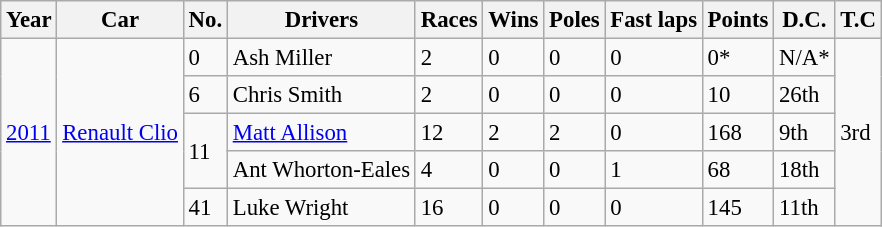<table class="wikitable" style="font-size:95%">
<tr>
<th>Year</th>
<th>Car</th>
<th>No.</th>
<th>Drivers</th>
<th>Races</th>
<th>Wins</th>
<th>Poles</th>
<th>Fast laps</th>
<th>Points</th>
<th>D.C.</th>
<th>T.C</th>
</tr>
<tr>
<td rowspan="5"><a href='#'>2011</a></td>
<td rowspan="5"><a href='#'>Renault Clio</a></td>
<td>0</td>
<td> Ash Miller</td>
<td>2</td>
<td>0</td>
<td>0</td>
<td>0</td>
<td>0*</td>
<td>N/A*</td>
<td rowspan="5">3rd</td>
</tr>
<tr>
<td>6</td>
<td> Chris Smith</td>
<td>2</td>
<td>0</td>
<td>0</td>
<td>0</td>
<td>10</td>
<td>26th</td>
</tr>
<tr>
<td rowspan="2">11</td>
<td> <a href='#'>Matt Allison</a></td>
<td>12</td>
<td>2</td>
<td>2</td>
<td>0</td>
<td>168</td>
<td>9th</td>
</tr>
<tr>
<td> Ant Whorton-Eales</td>
<td>4</td>
<td>0</td>
<td>0</td>
<td>1</td>
<td>68</td>
<td>18th</td>
</tr>
<tr>
<td>41</td>
<td> Luke Wright</td>
<td>16</td>
<td>0</td>
<td>0</td>
<td>0</td>
<td>145</td>
<td>11th</td>
</tr>
</table>
